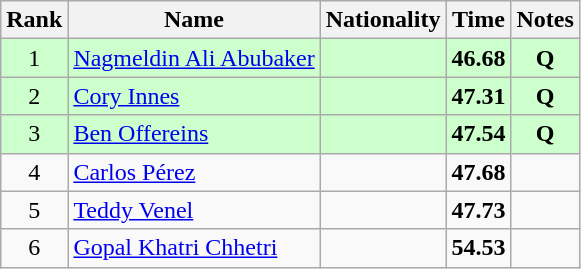<table class="wikitable sortable" style="text-align:center">
<tr>
<th>Rank</th>
<th>Name</th>
<th>Nationality</th>
<th>Time</th>
<th>Notes</th>
</tr>
<tr bgcolor=ccffcc>
<td>1</td>
<td align=left><a href='#'>Nagmeldin Ali Abubaker</a></td>
<td align=left></td>
<td><strong>46.68</strong></td>
<td><strong>Q</strong></td>
</tr>
<tr bgcolor=ccffcc>
<td>2</td>
<td align=left><a href='#'>Cory Innes</a></td>
<td align=left></td>
<td><strong>47.31</strong></td>
<td><strong>Q</strong></td>
</tr>
<tr bgcolor=ccffcc>
<td>3</td>
<td align=left><a href='#'>Ben Offereins</a></td>
<td align=left></td>
<td><strong>47.54</strong></td>
<td><strong>Q</strong></td>
</tr>
<tr>
<td>4</td>
<td align=left><a href='#'>Carlos Pérez</a></td>
<td align=left></td>
<td><strong>47.68</strong></td>
<td></td>
</tr>
<tr>
<td>5</td>
<td align=left><a href='#'>Teddy Venel</a></td>
<td align=left></td>
<td><strong>47.73</strong></td>
<td></td>
</tr>
<tr>
<td>6</td>
<td align=left><a href='#'>Gopal Khatri Chhetri</a></td>
<td align=left></td>
<td><strong>54.53</strong></td>
<td></td>
</tr>
</table>
